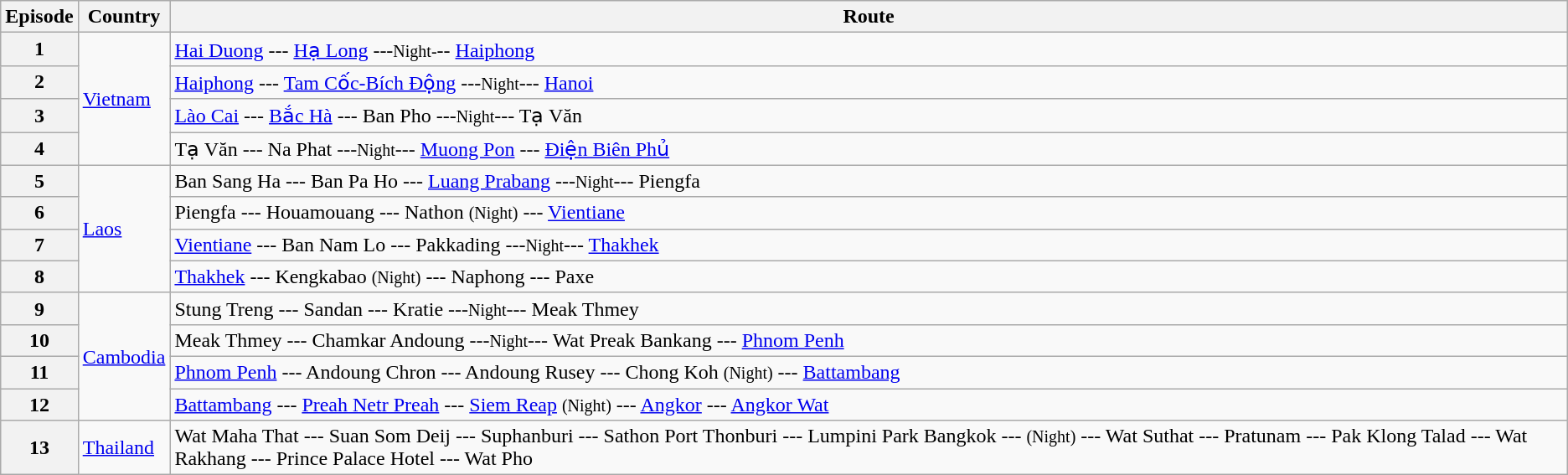<table class="wikitable">
<tr>
<th>Episode</th>
<th>Country</th>
<th>Route</th>
</tr>
<tr>
<th>1</th>
<td rowspan=4><a href='#'>Vietnam</a></td>
<td><a href='#'>Hai Duong</a> --- <a href='#'>Hạ Long</a> ---<small>Night-</small>-- <a href='#'>Haiphong</a></td>
</tr>
<tr>
<th>2</th>
<td><a href='#'>Haiphong</a> --- <a href='#'>Tam Cốc-Bích Động</a> ---<small>Night</small>--- <a href='#'>Hanoi</a></td>
</tr>
<tr>
<th>3</th>
<td><a href='#'>Lào Cai</a> --- <a href='#'>Bắc Hà</a> --- Ban Pho ---<small>Night</small>--- Tạ Văn</td>
</tr>
<tr>
<th>4</th>
<td>Tạ Văn --- Na Phat ---<small>Night</small>--- <a href='#'>Muong Pon</a> --- <a href='#'>Điện Biên Phủ</a></td>
</tr>
<tr>
<th>5</th>
<td rowspan="4"><a href='#'>Laos</a></td>
<td>Ban Sang Ha --- Ban Pa Ho --- <a href='#'>Luang Prabang</a> ---<small>Night</small>--- Piengfa</td>
</tr>
<tr>
<th>6</th>
<td>Piengfa --- Houamouang --- Nathon <small>(Night)</small> --- <a href='#'>Vientiane</a></td>
</tr>
<tr>
<th>7</th>
<td><a href='#'>Vientiane</a> --- Ban Nam Lo --- Pakkading ---<small>Night</small>--- <a href='#'>Thakhek</a></td>
</tr>
<tr>
<th>8</th>
<td><a href='#'>Thakhek</a> --- Kengkabao <small>(Night)</small> --- Naphong --- Paxe</td>
</tr>
<tr>
<th>9</th>
<td rowspan="4"><a href='#'>Cambodia</a></td>
<td>Stung Treng --- Sandan --- Kratie ---<small>Night</small>--- Meak Thmey</td>
</tr>
<tr>
<th>10</th>
<td>Meak Thmey --- Chamkar Andoung ---<small>Night</small>--- Wat Preak Bankang --- <a href='#'>Phnom Penh</a></td>
</tr>
<tr>
<th>11</th>
<td><a href='#'>Phnom Penh</a> --- Andoung Chron --- Andoung Rusey --- Chong Koh <small>(Night)</small> --- <a href='#'>Battambang</a></td>
</tr>
<tr>
<th>12</th>
<td><a href='#'>Battambang</a> --- <a href='#'>Preah Netr Preah</a> --- <a href='#'>Siem Reap</a> <small>(Night)</small> --- <a href='#'>Angkor</a> --- <a href='#'>Angkor Wat</a></td>
</tr>
<tr>
<th>13</th>
<td><a href='#'>Thailand</a></td>
<td>Wat Maha That --- Suan Som Deij --- Suphanburi --- Sathon Port Thonburi --- Lumpini Park Bangkok --- <small>(Night)</small> --- Wat Suthat --- Pratunam --- Pak Klong Talad --- Wat Rakhang --- Prince Palace Hotel --- Wat Pho</td>
</tr>
</table>
